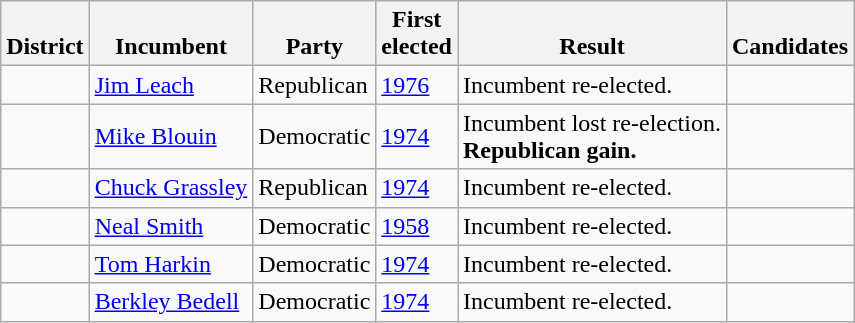<table class=wikitable>
<tr valign=bottom>
<th>District</th>
<th>Incumbent</th>
<th>Party</th>
<th>First<br>elected</th>
<th>Result</th>
<th>Candidates</th>
</tr>
<tr>
<td></td>
<td><a href='#'>Jim Leach</a></td>
<td>Republican</td>
<td><a href='#'>1976</a></td>
<td>Incumbent re-elected.</td>
<td nowrap></td>
</tr>
<tr>
<td></td>
<td><a href='#'>Mike Blouin</a></td>
<td>Democratic</td>
<td><a href='#'>1974</a></td>
<td>Incumbent lost re-election.<br><strong>Republican gain.</strong></td>
<td nowrap></td>
</tr>
<tr>
<td></td>
<td><a href='#'>Chuck Grassley</a></td>
<td>Republican</td>
<td><a href='#'>1974</a></td>
<td>Incumbent re-elected.</td>
<td nowrap></td>
</tr>
<tr>
<td></td>
<td><a href='#'>Neal Smith</a></td>
<td>Democratic</td>
<td><a href='#'>1958</a></td>
<td>Incumbent re-elected.</td>
<td nowrap></td>
</tr>
<tr>
<td></td>
<td><a href='#'>Tom Harkin</a></td>
<td>Democratic</td>
<td><a href='#'>1974</a></td>
<td>Incumbent re-elected.</td>
<td nowrap></td>
</tr>
<tr>
<td></td>
<td><a href='#'>Berkley Bedell</a></td>
<td>Democratic</td>
<td><a href='#'>1974</a></td>
<td>Incumbent re-elected.</td>
<td nowrap></td>
</tr>
</table>
